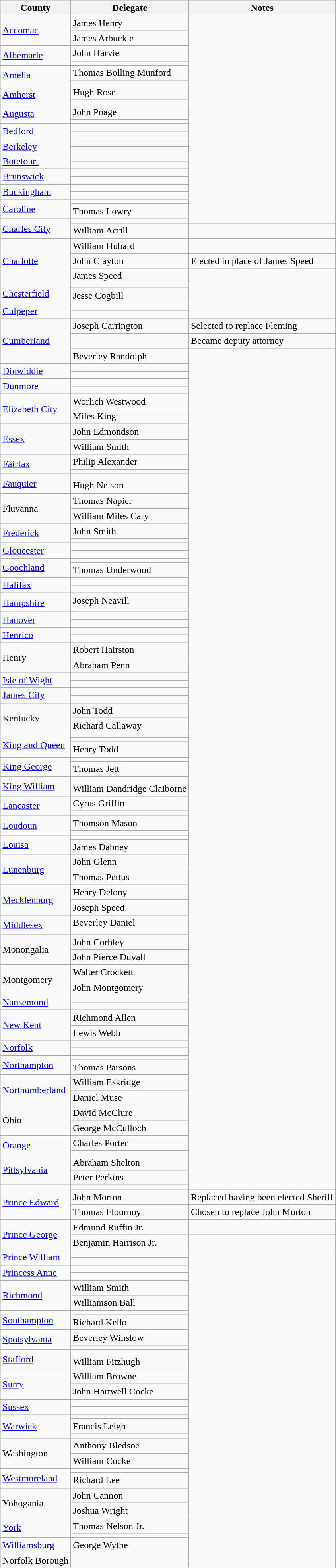<table class="wikitable sortable">
<tr>
<th>County</th>
<th>Delegate</th>
<th>Notes</th>
</tr>
<tr>
<td rowspan="2"><a href='#'>Accomac</a></td>
<td>James Henry</td>
</tr>
<tr>
<td>James Arbuckle</td>
</tr>
<tr>
<td rowspan="2"><a href='#'>Albemarle</a></td>
<td>John Harvie</td>
</tr>
<tr>
<td></td>
</tr>
<tr>
<td rowspan="2"><a href='#'>Amelia</a></td>
<td>Thomas Bolling Munford</td>
</tr>
<tr>
<td></td>
</tr>
<tr>
<td rowspan="2"><a href='#'>Amherst</a></td>
<td>Hugh Rose</td>
</tr>
<tr>
<td></td>
</tr>
<tr>
<td rowspan="2"><a href='#'>Augusta</a></td>
<td>John Poage</td>
</tr>
<tr>
<td></td>
</tr>
<tr>
<td rowspan="2"><a href='#'>Bedford</a></td>
<td></td>
</tr>
<tr>
<td></td>
</tr>
<tr>
<td rowspan="2"><a href='#'>Berkeley</a></td>
<td></td>
</tr>
<tr>
<td></td>
</tr>
<tr>
<td rowspan="2"><a href='#'>Botetourt</a></td>
<td></td>
</tr>
<tr>
<td></td>
</tr>
<tr>
<td rowspan="2"><a href='#'>Brunswick</a></td>
<td></td>
</tr>
<tr>
<td></td>
</tr>
<tr>
<td rowspan="2"><a href='#'>Buckingham</a></td>
<td></td>
</tr>
<tr>
<td></td>
</tr>
<tr>
<td rowspan="2"><a href='#'>Caroline</a></td>
<td></td>
</tr>
<tr>
<td>Thomas Lowry</td>
</tr>
<tr>
<td rowspan="2"><a href='#'>Charles City</a></td>
<td></td>
</tr>
<tr>
<td>William Acrill</td>
<td></td>
</tr>
<tr>
<td rowspan="3"><a href='#'>Charlotte</a></td>
<td>William Hubard</td>
</tr>
<tr>
<td>John Clayton</td>
<td>Elected in place of James Speed</td>
</tr>
<tr>
<td>James Speed</td>
</tr>
<tr>
<td rowspan="2"><a href='#'>Chesterfield</a></td>
<td></td>
</tr>
<tr>
<td>Jesse Cogbill</td>
</tr>
<tr>
<td rowspan="2"><a href='#'>Culpeper</a></td>
<td></td>
</tr>
<tr>
<td></td>
</tr>
<tr>
<td rowspan="3"><a href='#'>Cumberland</a></td>
<td>Joseph Carrington</td>
<td>Selected to replace Fleming</td>
</tr>
<tr>
<td></td>
<td>Became deputy attorney</td>
</tr>
<tr>
<td>Beverley Randolph</td>
</tr>
<tr>
<td rowspan="2"><a href='#'>Dinwiddie</a></td>
<td></td>
</tr>
<tr>
<td></td>
</tr>
<tr>
<td rowspan="2"><a href='#'>Dunmore</a></td>
<td></td>
</tr>
<tr>
<td></td>
</tr>
<tr>
<td rowspan="2"><a href='#'>Elizabeth City</a></td>
<td>Worlich Westwood</td>
</tr>
<tr>
<td>Miles King</td>
</tr>
<tr>
<td rowspan="2"><a href='#'>Essex</a></td>
<td>John Edmondson</td>
</tr>
<tr>
<td>William Smith</td>
</tr>
<tr>
<td rowspan="2"><a href='#'>Fairfax</a></td>
<td>Philip Alexander</td>
</tr>
<tr>
<td></td>
</tr>
<tr>
<td rowspan="2"><a href='#'>Fauquier</a></td>
<td></td>
</tr>
<tr>
<td>Hugh Nelson</td>
</tr>
<tr>
<td rowspan="2">Fluvanna</td>
<td>Thomas Napier</td>
</tr>
<tr>
<td>William Miles Cary</td>
</tr>
<tr>
<td rowspan="2"><a href='#'>Frederick</a></td>
<td>John Smith</td>
</tr>
<tr>
<td></td>
</tr>
<tr>
<td rowspan="2"><a href='#'>Gloucester</a></td>
<td></td>
</tr>
<tr>
<td></td>
</tr>
<tr>
<td rowspan="2"><a href='#'>Goochland</a></td>
<td></td>
</tr>
<tr>
<td>Thomas Underwood</td>
</tr>
<tr>
<td rowspan="2"><a href='#'>Halifax</a></td>
<td></td>
</tr>
<tr>
<td></td>
</tr>
<tr>
<td rowspan="2"><a href='#'>Hampshire</a></td>
<td>Joseph Neavill</td>
</tr>
<tr>
<td></td>
</tr>
<tr>
<td rowspan="2"><a href='#'>Hanover</a></td>
<td></td>
</tr>
<tr>
<td></td>
</tr>
<tr>
<td rowspan="2"><a href='#'>Henrico</a></td>
<td></td>
</tr>
<tr>
<td></td>
</tr>
<tr>
<td rowspan="2">Henry</td>
<td>Robert Hairston</td>
</tr>
<tr>
<td>Abraham Penn</td>
</tr>
<tr>
<td rowspan="2"><a href='#'>Isle of Wight</a></td>
<td></td>
</tr>
<tr>
<td></td>
</tr>
<tr>
<td rowspan="2"><a href='#'>James City</a></td>
<td></td>
</tr>
<tr>
<td></td>
</tr>
<tr>
<td rowspan="2">Kentucky</td>
<td>John Todd</td>
</tr>
<tr>
<td>Richard Callaway</td>
</tr>
<tr>
<td rowspan="3"><a href='#'>King and Queen</a></td>
<td></td>
</tr>
<tr>
<td></td>
</tr>
<tr>
<td>Henry Todd</td>
</tr>
<tr>
<td rowspan="2"><a href='#'>King George</a></td>
<td></td>
</tr>
<tr>
<td>Thomas Jett</td>
</tr>
<tr>
<td rowspan="2"><a href='#'>King William</a></td>
<td></td>
</tr>
<tr>
<td>William Dandridge Claiborne</td>
</tr>
<tr>
<td rowspan="2"><a href='#'>Lancaster</a></td>
<td>Cyrus Griffin</td>
</tr>
<tr>
<td></td>
</tr>
<tr>
<td rowspan="2"><a href='#'>Loudoun</a></td>
<td>Thomson Mason</td>
</tr>
<tr>
<td></td>
</tr>
<tr>
<td rowspan="2"><a href='#'>Louisa</a></td>
<td></td>
</tr>
<tr>
<td>James Dabney</td>
</tr>
<tr>
<td rowspan="2"><a href='#'>Lunenburg</a></td>
<td>John Glenn</td>
</tr>
<tr>
<td>Thomas Pettus</td>
</tr>
<tr>
<td rowspan="2"><a href='#'>Mecklenburg</a></td>
<td>Henry Delony</td>
</tr>
<tr>
<td>Joseph Speed</td>
</tr>
<tr>
<td rowspan="2"><a href='#'>Middlesex</a></td>
<td>Beverley Daniel</td>
</tr>
<tr>
<td></td>
</tr>
<tr>
<td rowspan="2">Monongalia</td>
<td>John Corbley</td>
</tr>
<tr>
<td>John Pierce Duvall</td>
</tr>
<tr>
<td rowspan="2">Montgomery</td>
<td>Walter Crockett</td>
</tr>
<tr>
<td>John Montgomery</td>
</tr>
<tr>
<td rowspan="2"><a href='#'>Nansemond</a></td>
<td></td>
</tr>
<tr>
<td></td>
</tr>
<tr>
<td rowspan="2"><a href='#'>New Kent</a></td>
<td>Richmond Allen</td>
</tr>
<tr>
<td>Lewis Webb</td>
</tr>
<tr>
<td rowspan="2"><a href='#'>Norfolk</a></td>
<td></td>
</tr>
<tr>
<td></td>
</tr>
<tr>
<td rowspan="2"><a href='#'>Northampton</a></td>
<td></td>
</tr>
<tr>
<td>Thomas Parsons</td>
</tr>
<tr>
<td rowspan="2"><a href='#'>Northumberland</a></td>
<td>William Eskridge</td>
</tr>
<tr>
<td>Daniel Muse</td>
</tr>
<tr>
<td rowspan="2">Ohio</td>
<td>David McClure</td>
</tr>
<tr>
<td>George McCulloch</td>
</tr>
<tr>
<td rowspan="2"><a href='#'>Orange</a></td>
<td>Charles Porter</td>
</tr>
<tr>
<td></td>
</tr>
<tr>
<td rowspan="2"><a href='#'>Pittsylvania</a></td>
<td>Abraham Shelton</td>
</tr>
<tr>
<td>Peter Perkins</td>
</tr>
<tr>
<td rowspan="3"><a href='#'>Prince Edward</a></td>
<td></td>
</tr>
<tr>
<td>John Morton</td>
<td>Replaced having been elected Sheriff</td>
</tr>
<tr>
<td>Thomas Flournoy</td>
<td>Chosen to replace John Morton</td>
</tr>
<tr>
<td rowspan="2"><a href='#'>Prince George</a></td>
<td>Edmund Ruffin Jr.</td>
<td></td>
</tr>
<tr>
<td>Benjamin Harrison Jr.</td>
<td></td>
</tr>
<tr>
<td rowspan="2"><a href='#'>Prince William</a></td>
<td></td>
</tr>
<tr>
<td></td>
</tr>
<tr>
<td rowspan="2"><a href='#'>Princess Anne</a></td>
<td></td>
</tr>
<tr>
<td></td>
</tr>
<tr>
<td rowspan="2"><a href='#'>Richmond</a></td>
<td>William Smith</td>
</tr>
<tr>
<td>Williamson Ball</td>
</tr>
<tr>
<td rowspan="2"><a href='#'>Southampton</a></td>
<td></td>
</tr>
<tr>
<td>Richard Kello</td>
</tr>
<tr>
<td rowspan="2"><a href='#'>Spotsylvania</a></td>
<td>Beverley Winslow</td>
</tr>
<tr>
<td></td>
</tr>
<tr>
<td rowspan="2"><a href='#'>Stafford</a></td>
<td></td>
</tr>
<tr>
<td>William Fitzhugh</td>
</tr>
<tr>
<td rowspan="2"><a href='#'>Surry</a></td>
<td>William Browne</td>
</tr>
<tr>
<td>John Hartwell Cocke</td>
</tr>
<tr>
<td rowspan="2"><a href='#'>Sussex</a></td>
<td></td>
</tr>
<tr>
<td></td>
</tr>
<tr>
<td rowspan="3"><a href='#'>Warwick</a></td>
<td></td>
</tr>
<tr>
<td>Francis Leigh</td>
</tr>
<tr>
<td></td>
</tr>
<tr>
<td rowspan="2">Washington</td>
<td>Anthony Bledsoe</td>
</tr>
<tr>
<td>William Cocke</td>
</tr>
<tr>
<td rowspan="2"><a href='#'>Westmoreland</a></td>
<td></td>
</tr>
<tr>
<td>Richard Lee</td>
</tr>
<tr>
<td rowspan="2">Yohogania</td>
<td>John Cannon</td>
</tr>
<tr>
<td>Joshua Wright</td>
</tr>
<tr>
<td rowspan="2"><a href='#'>York</a></td>
<td>Thomas Nelson Jr.</td>
</tr>
<tr>
<td></td>
</tr>
<tr>
<td><a href='#'>Williamsburg</a></td>
<td>George Wythe</td>
</tr>
<tr>
<td rowspan="2">Norfolk Borough</td>
<td></td>
</tr>
<tr>
<td></td>
</tr>
</table>
